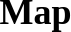<table>
<tr>
<td><br><h2>Map</h2>
</td>
</tr>
</table>
